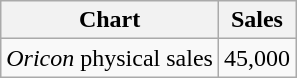<table class="wikitable">
<tr>
<th>Chart</th>
<th>Sales</th>
</tr>
<tr>
<td><em>Oricon</em> physical sales</td>
<td align="center">45,000</td>
</tr>
</table>
